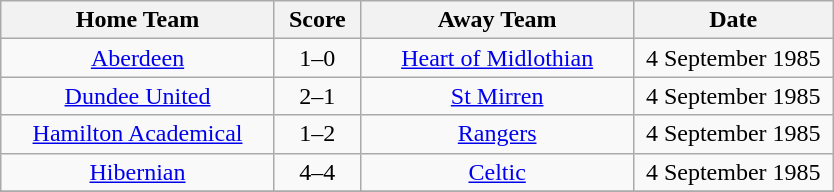<table class="wikitable" style="text-align:center;">
<tr>
<th width=175>Home Team</th>
<th width=50>Score</th>
<th width=175>Away Team</th>
<th width= 125>Date</th>
</tr>
<tr>
<td><a href='#'>Aberdeen</a></td>
<td>1–0</td>
<td><a href='#'>Heart of Midlothian</a></td>
<td>4 September 1985</td>
</tr>
<tr>
<td><a href='#'>Dundee United</a></td>
<td>2–1</td>
<td><a href='#'>St Mirren</a></td>
<td>4 September 1985</td>
</tr>
<tr>
<td><a href='#'>Hamilton Academical</a></td>
<td>1–2</td>
<td><a href='#'>Rangers</a></td>
<td>4 September 1985</td>
</tr>
<tr>
<td><a href='#'>Hibernian</a></td>
<td>4–4</td>
<td><a href='#'>Celtic</a></td>
<td>4 September 1985</td>
</tr>
<tr>
</tr>
</table>
